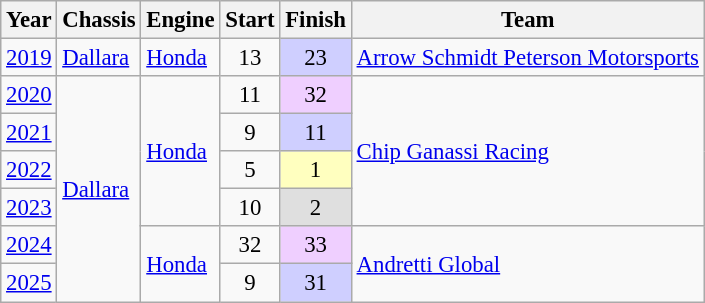<table class="wikitable" style="font-size: 95%;">
<tr>
<th>Year</th>
<th>Chassis</th>
<th>Engine</th>
<th>Start</th>
<th>Finish</th>
<th>Team</th>
</tr>
<tr>
<td><a href='#'>2019</a></td>
<td><a href='#'>Dallara</a></td>
<td><a href='#'>Honda</a></td>
<td align=center>13</td>
<td style="background:#cfcfff; text-align:center;">23</td>
<td nowrap><a href='#'>Arrow Schmidt Peterson Motorsports</a></td>
</tr>
<tr>
<td><a href='#'>2020</a></td>
<td rowspan=6><a href='#'>Dallara</a></td>
<td rowspan=4><a href='#'>Honda</a></td>
<td align=center>11</td>
<td style="text-align:center; background:#efcfff;">32</td>
<td rowspan=4 nowrap><a href='#'>Chip Ganassi Racing</a></td>
</tr>
<tr>
<td><a href='#'>2021</a></td>
<td align=center>9</td>
<td style="text-align:center; background:#cfcfff;">11</td>
</tr>
<tr>
<td><a href='#'>2022</a></td>
<td align=center>5</td>
<td style="text-align:center; background:#ffffbf;">1</td>
</tr>
<tr>
<td><a href='#'>2023</a></td>
<td align=center>10</td>
<td style="text-align:center; background:#DFDFDF;">2</td>
</tr>
<tr>
<td><a href='#'>2024</a></td>
<td rowspan=2><a href='#'>Honda</a></td>
<td align=center>32</td>
<td align=center style="background:#efcfff;">33</td>
<td rowspan=2><a href='#'>Andretti Global</a></td>
</tr>
<tr>
<td><a href='#'>2025</a></td>
<td align=center>9</td>
<td align=center style="background:#cfcfff;">31</td>
</tr>
</table>
